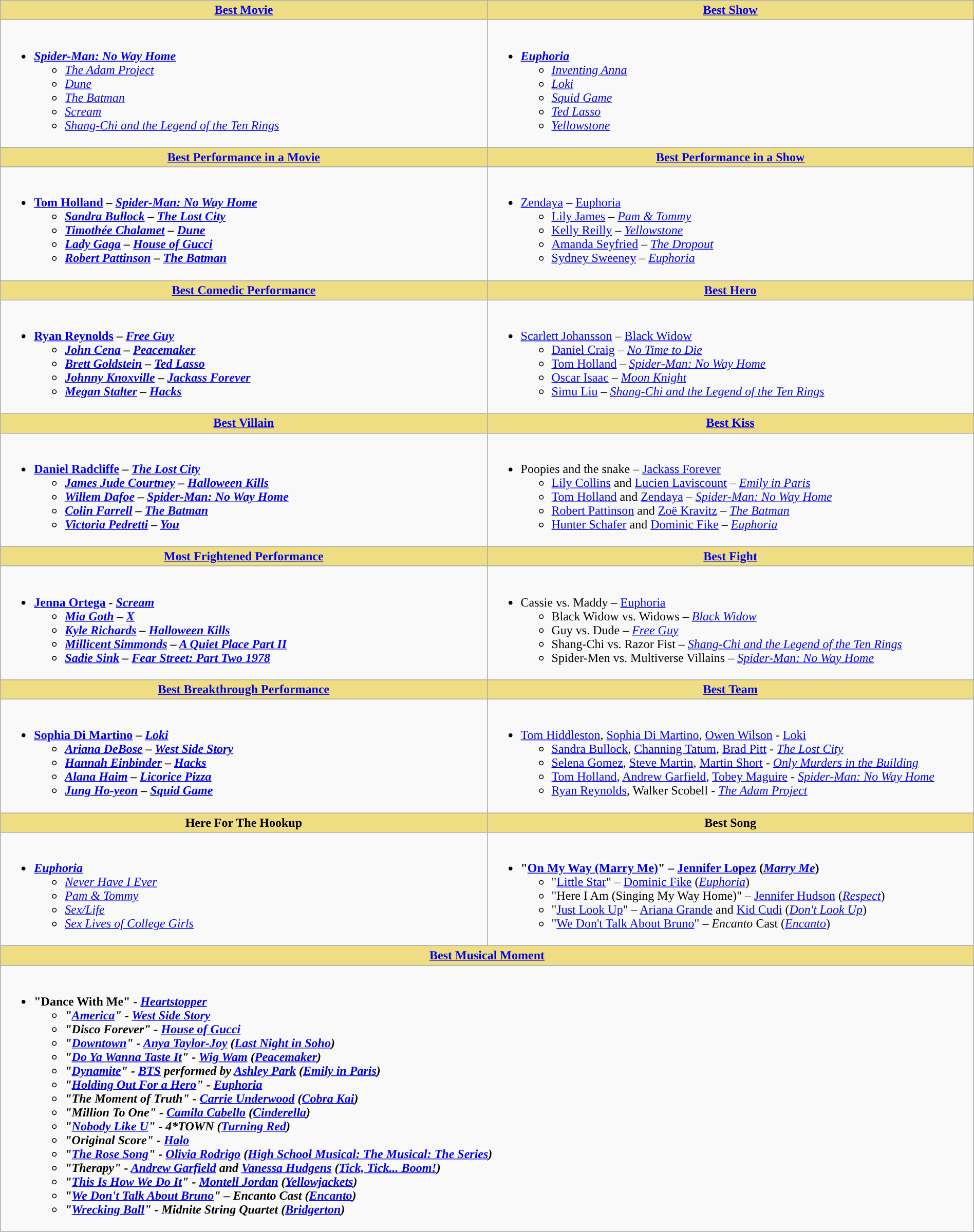<table class="wikitable" style="width:100%">
<tr>
<th style="background:#EEDD82; width:50%"><a href='#'>Best Movie</a></th>
<th style="background:#EEDD82; width:50%"><a href='#'>Best Show</a></th>
</tr>
<tr>
<td valign="top"><br><ul><li><strong><em><a href='#'>Spider-Man: No Way Home</a></em></strong><ul><li><em><a href='#'>The Adam Project</a></em></li><li><em><a href='#'>Dune</a></em></li><li><em><a href='#'>The Batman</a></em></li><li><em><a href='#'>Scream</a></em></li><li><em><a href='#'>Shang-Chi and the Legend of the Ten Rings</a></em></li></ul></li></ul></td>
<td valign="top"><br><ul><li><strong><em><a href='#'>Euphoria</a></em></strong><ul><li><em><a href='#'>Inventing Anna</a></em></li><li><em><a href='#'>Loki</a></em></li><li><em><a href='#'>Squid Game</a></em></li><li><em><a href='#'>Ted Lasso</a></em></li><li><em><a href='#'>Yellowstone</a></em></li></ul></li></ul></td>
</tr>
<tr>
<th style="background:#EEDD82; width:50%"><a href='#'>Best Performance in a Movie</a></th>
<th style="background:#EEDD82; width:50%"><a href='#'>Best Performance in a Show</a></th>
</tr>
<tr>
<td valign="top"><br><ul><li><strong><a href='#'>Tom Holland</a> – <em><a href='#'>Spider-Man: No Way Home</a><strong><em><ul><li><a href='#'>Sandra Bullock</a> – </em><a href='#'>The Lost City</a><em></li><li><a href='#'>Timothée Chalamet</a> – </em><a href='#'>Dune</a><em></li><li><a href='#'>Lady Gaga</a> – </em><a href='#'>House of Gucci</a><em></li><li><a href='#'>Robert Pattinson</a> – </em><a href='#'>The Batman</a><em></li></ul></li></ul></td>
<td valign="top"><br><ul><li></strong><a href='#'>Zendaya</a> – </em><a href='#'>Euphoria</a></em></strong><ul><li><a href='#'>Lily James</a> – <em><a href='#'>Pam & Tommy</a></em></li><li><a href='#'>Kelly Reilly</a> – <em><a href='#'>Yellowstone</a></em></li><li><a href='#'>Amanda Seyfried</a> – <em><a href='#'>The Dropout</a></em></li><li><a href='#'>Sydney Sweeney</a> – <em><a href='#'>Euphoria</a></em></li></ul></li></ul></td>
</tr>
<tr>
<th style="background:#EEDD82; width:50%"><a href='#'>Best Comedic Performance</a></th>
<th style="background:#EEDD82; width:50%"><a href='#'>Best Hero</a></th>
</tr>
<tr>
<td valign="top"><br><ul><li><strong><a href='#'>Ryan Reynolds</a> – <em><a href='#'>Free Guy</a><strong><em><ul><li><a href='#'>John Cena</a> – </em><a href='#'>Peacemaker</a><em></li><li><a href='#'>Brett Goldstein</a> – </em><a href='#'>Ted Lasso</a><em></li><li><a href='#'>Johnny Knoxville</a> – </em><a href='#'>Jackass Forever</a><em></li><li><a href='#'>Megan Stalter</a> – </em><a href='#'>Hacks</a><em></li></ul></li></ul></td>
<td valign="top"><br><ul><li></strong><a href='#'>Scarlett Johansson</a> – </em><a href='#'>Black Widow</a></em></strong><ul><li><a href='#'>Daniel Craig</a> – <em><a href='#'>No Time to Die</a></em></li><li><a href='#'>Tom Holland</a> – <em><a href='#'>Spider-Man: No Way Home</a></em></li><li><a href='#'>Oscar Isaac</a> – <em><a href='#'>Moon Knight</a></em></li><li><a href='#'>Simu Liu</a> – <em><a href='#'>Shang-Chi and the Legend of the Ten Rings</a></em></li></ul></li></ul></td>
</tr>
<tr>
<th style="background:#EEDD82; width:50%"><a href='#'>Best Villain</a></th>
<th style="background:#EEDD82; width:50%"><a href='#'>Best Kiss</a></th>
</tr>
<tr>
<td valign="top"><br><ul><li><strong><a href='#'>Daniel Radcliffe</a> – <em><a href='#'>The Lost City</a><strong><em><ul><li><a href='#'>James Jude Courtney</a> – </em><a href='#'>Halloween Kills</a><em></li><li><a href='#'>Willem Dafoe</a> – </em><a href='#'>Spider-Man: No Way Home</a><em></li><li><a href='#'>Colin Farrell</a> – </em><a href='#'>The Batman</a><em></li><li><a href='#'>Victoria Pedretti</a> – </em><a href='#'>You</a><em></li></ul></li></ul></td>
<td valign="top"><br><ul><li></strong>Poopies and the snake – </em><a href='#'>Jackass Forever</a></em></strong><ul><li><a href='#'>Lily Collins</a> and <a href='#'>Lucien Laviscount</a> – <em><a href='#'>Emily in Paris</a></em></li><li><a href='#'>Tom Holland</a> and <a href='#'>Zendaya</a> – <em><a href='#'>Spider-Man: No Way Home</a></em></li><li><a href='#'>Robert Pattinson</a> and <a href='#'>Zoë Kravitz</a> – <em><a href='#'>The Batman</a></em></li><li><a href='#'>Hunter Schafer</a> and <a href='#'>Dominic Fike</a> – <em><a href='#'>Euphoria</a></em></li></ul></li></ul></td>
</tr>
<tr>
<th style="background:#EEDD82; width:50%"><a href='#'>Most Frightened Performance</a></th>
<th style="background:#EEDD82; width:50%"><a href='#'>Best Fight</a></th>
</tr>
<tr>
<td valign="top"><br><ul><li><strong><a href='#'>Jenna Ortega</a> - <em><a href='#'>Scream</a><strong><em><ul><li><a href='#'>Mia Goth</a> – </em><a href='#'>X</a><em></li><li><a href='#'>Kyle Richards</a> – </em><a href='#'>Halloween Kills</a><em></li><li><a href='#'>Millicent Simmonds</a> – </em><a href='#'>A Quiet Place Part II</a><em></li><li><a href='#'>Sadie Sink</a> – </em><a href='#'>Fear Street: Part Two 1978</a><em></li></ul></li></ul></td>
<td valign="top"><br><ul><li></strong>Cassie vs. Maddy – </em><a href='#'>Euphoria</a></em></strong><ul><li>Black Widow vs. Widows – <em><a href='#'>Black Widow</a></em></li><li>Guy vs. Dude – <em><a href='#'>Free Guy</a></em></li><li>Shang-Chi vs. Razor Fist – <em><a href='#'>Shang-Chi and the Legend of the Ten Rings</a></em></li><li>Spider-Men vs. Multiverse Villains – <em><a href='#'>Spider-Man: No Way Home</a></em></li></ul></li></ul></td>
</tr>
<tr>
<th style="background:#EEDD82; width:50%"><a href='#'>Best Breakthrough Performance</a></th>
<th style="background:#EEDD82; width:50%"><a href='#'>Best Team</a></th>
</tr>
<tr>
<td valign="top"><br><ul><li><strong><a href='#'>Sophia Di Martino</a> – <em><a href='#'>Loki</a><strong><em><ul><li><a href='#'>Ariana DeBose</a> – </em><a href='#'>West Side Story</a><em></li><li><a href='#'>Hannah Einbinder</a> – </em><a href='#'>Hacks</a><em></li><li><a href='#'>Alana Haim</a> – </em><a href='#'>Licorice Pizza</a><em></li><li><a href='#'>Jung Ho-yeon</a> – </em><a href='#'>Squid Game</a><em></li></ul></li></ul></td>
<td valign="top"><br><ul><li></strong><a href='#'>Tom Hiddleston</a>, <a href='#'>Sophia Di Martino</a>, <a href='#'>Owen Wilson</a> -  </em><a href='#'>Loki</a></em></strong><ul><li><a href='#'>Sandra Bullock</a>, <a href='#'>Channing Tatum</a>, <a href='#'>Brad Pitt</a> - <em><a href='#'>The Lost City</a></em></li><li><a href='#'>Selena Gomez</a>, <a href='#'>Steve Martin</a>, <a href='#'>Martin Short</a> - <em><a href='#'>Only Murders in the Building</a></em></li><li><a href='#'>Tom Holland</a>, <a href='#'>Andrew Garfield</a>, <a href='#'>Tobey Maguire</a> - <em><a href='#'>Spider-Man: No Way Home</a></em></li><li><a href='#'>Ryan Reynolds</a>, Walker Scobell - <em><a href='#'>The Adam Project</a></em></li></ul></li></ul></td>
</tr>
<tr>
<th style="background:#EEDD82; width:50%">Here For The Hookup</th>
<th style="background:#EEDD82; width:50%">Best Song</th>
</tr>
<tr>
<td valign="top"><br><ul><li><strong><em><a href='#'>Euphoria</a></em></strong><ul><li><em><a href='#'>Never Have I Ever</a></em></li><li><em><a href='#'>Pam & Tommy</a></em></li><li><em><a href='#'>Sex/Life</a></em></li><li><em><a href='#'>Sex Lives of College Girls</a></em></li></ul></li></ul></td>
<td valign="top"><br><ul><li><strong>"<a href='#'>On My Way (Marry Me)</a>" – <a href='#'>Jennifer Lopez</a> (<em><a href='#'>Marry Me</a></em>)</strong><ul><li>"<a href='#'>Little Star</a>" – <a href='#'>Dominic Fike</a> (<em><a href='#'>Euphoria</a></em>)</li><li>"Here I Am (Singing My Way Home)" – <a href='#'>Jennifer Hudson</a> (<em><a href='#'>Respect</a></em>)</li><li>"<a href='#'>Just Look Up</a>" – <a href='#'>Ariana Grande</a> and <a href='#'>Kid Cudi</a> (<em><a href='#'>Don't Look Up</a></em>)</li><li>"<a href='#'>We Don't Talk About Bruno</a>" – <em>Encanto</em> Cast  (<em><a href='#'>Encanto</a></em>)</li></ul></li></ul></td>
</tr>
<tr>
<th colspan="2" style="background:#EEDD82;"><a href='#'>Best Musical Moment</a></th>
</tr>
<tr>
<td colspan="2"><br><ul><li><strong>"Dance With Me" - <em><a href='#'>Heartstopper</a><strong><em><ul><li>"<a href='#'>America</a>" - </em><a href='#'>West Side Story</a><em></li><li>"Disco Forever" - </em><a href='#'>House of Gucci</a><em></li><li>"<a href='#'>Downtown</a>" - <a href='#'>Anya Taylor-Joy</a> (</em><a href='#'>Last Night in Soho</a><em>)</li><li>"<a href='#'>Do Ya Wanna Taste It</a>" - <a href='#'>Wig Wam</a> (</em><a href='#'>Peacemaker</a><em>)</li><li>"<a href='#'>Dynamite</a>" - <a href='#'>BTS</a> performed by <a href='#'>Ashley Park</a> (</em><a href='#'>Emily in Paris</a><em>)</li><li>"<a href='#'>Holding Out For a Hero</a>" - </em><a href='#'>Euphoria</a><em></li><li>"The Moment of Truth" - <a href='#'>Carrie Underwood</a> (</em><a href='#'>Cobra Kai</a><em>)</li><li>"Million To One" - <a href='#'>Camila Cabello</a> (</em><a href='#'>Cinderella</a><em>)</li><li>"<a href='#'>Nobody Like U</a>" - 4*TOWN (</em><a href='#'>Turning Red</a><em>)</li><li>"Original Score" -  </em><a href='#'>Halo</a><em></li><li>"<a href='#'>The Rose Song</a>" - <a href='#'>Olivia Rodrigo</a> (</em><a href='#'>High School Musical: The Musical: The Series</a><em>)</li><li>"Therapy" - <a href='#'>Andrew Garfield</a> and <a href='#'>Vanessa Hudgens</a> (</em><a href='#'>Tick, Tick... Boom!</a><em>)</li><li>"<a href='#'>This Is How We Do It</a>" - <a href='#'>Montell Jordan</a> (</em><a href='#'>Yellowjackets</a><em>)</li><li>"<a href='#'>We Don't Talk About Bruno</a>" – </em>Encanto<em> Cast (</em><a href='#'>Encanto</a><em>)</li><li>"<a href='#'>Wrecking Ball</a>" - Midnite String Quartet (</em><a href='#'>Bridgerton</a><em>)</li></ul></li></ul></td>
</tr>
</table>
